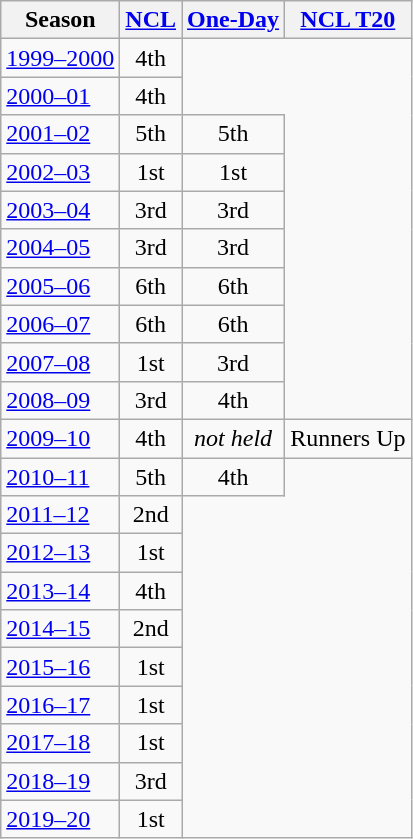<table class="wikitable sortable" style="text-align: center;">
<tr>
<th>Season</th>
<th><a href='#'>NCL</a></th>
<th><a href='#'>One-Day</a></th>
<th><a href='#'>NCL T20</a></th>
</tr>
<tr>
<td style="text-align:left;"><a href='#'>1999–2000</a></td>
<td>4th</td>
</tr>
<tr>
<td style="text-align:left;"><a href='#'>2000–01</a></td>
<td>4th</td>
</tr>
<tr>
<td style="text-align:left;"><a href='#'>2001–02</a></td>
<td>5th</td>
<td>5th</td>
</tr>
<tr>
<td style="text-align:left;"><a href='#'>2002–03</a></td>
<td>1st</td>
<td>1st</td>
</tr>
<tr>
<td style="text-align:left;"><a href='#'>2003–04</a></td>
<td>3rd</td>
<td>3rd</td>
</tr>
<tr>
<td style="text-align:left;"><a href='#'>2004–05</a></td>
<td>3rd</td>
<td>3rd</td>
</tr>
<tr>
<td style="text-align:left;"><a href='#'>2005–06</a></td>
<td>6th</td>
<td>6th</td>
</tr>
<tr>
<td style="text-align:left;"><a href='#'>2006–07</a></td>
<td>6th</td>
<td>6th</td>
</tr>
<tr>
<td style="text-align:left;"><a href='#'>2007–08</a></td>
<td>1st</td>
<td>3rd</td>
</tr>
<tr>
<td style="text-align:left;"><a href='#'>2008–09</a></td>
<td>3rd</td>
<td>4th</td>
</tr>
<tr>
<td style="text-align:left;"><a href='#'>2009–10</a></td>
<td>4th</td>
<td><em>not held</em></td>
<td>Runners Up</td>
</tr>
<tr>
<td style="text-align:left;"><a href='#'>2010–11</a></td>
<td>5th</td>
<td>4th</td>
</tr>
<tr>
<td style="text-align:left;"><a href='#'>2011–12</a></td>
<td>2nd</td>
</tr>
<tr>
<td style="text-align:left;"><a href='#'>2012–13</a></td>
<td>1st</td>
</tr>
<tr>
<td style="text-align:left;"><a href='#'>2013–14</a></td>
<td>4th</td>
</tr>
<tr>
<td style="text-align:left;"><a href='#'>2014–15</a></td>
<td>2nd</td>
</tr>
<tr>
<td style="text-align:left;"><a href='#'>2015–16</a></td>
<td>1st</td>
</tr>
<tr>
<td style="text-align:left;"><a href='#'>2016–17</a></td>
<td>1st</td>
</tr>
<tr>
<td style="text-align:left;"><a href='#'>2017–18</a></td>
<td>1st</td>
</tr>
<tr>
<td style="text-align:left;"><a href='#'>2018–19</a></td>
<td>3rd</td>
</tr>
<tr>
<td style="text-align:left;"><a href='#'>2019–20</a></td>
<td>1st</td>
</tr>
</table>
